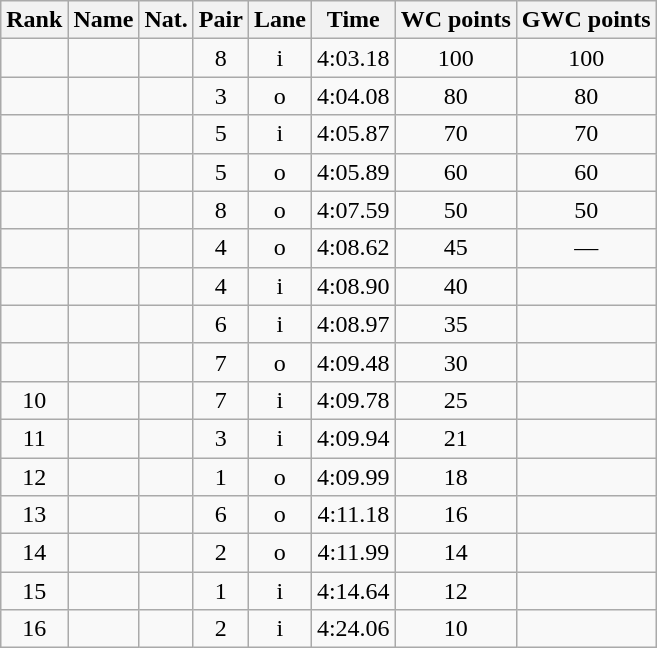<table class="wikitable sortable" style="text-align:center">
<tr>
<th>Rank</th>
<th>Name</th>
<th>Nat.</th>
<th>Pair</th>
<th>Lane</th>
<th>Time</th>
<th>WC points</th>
<th>GWC points</th>
</tr>
<tr>
<td></td>
<td align=left></td>
<td></td>
<td>8</td>
<td>i</td>
<td>4:03.18</td>
<td>100</td>
<td>100</td>
</tr>
<tr>
<td></td>
<td align=left></td>
<td></td>
<td>3</td>
<td>o</td>
<td>4:04.08</td>
<td>80</td>
<td>80</td>
</tr>
<tr>
<td></td>
<td align=left></td>
<td></td>
<td>5</td>
<td>i</td>
<td>4:05.87</td>
<td>70</td>
<td>70</td>
</tr>
<tr>
<td></td>
<td align=left></td>
<td></td>
<td>5</td>
<td>o</td>
<td>4:05.89</td>
<td>60</td>
<td>60</td>
</tr>
<tr>
<td></td>
<td align=left></td>
<td></td>
<td>8</td>
<td>o</td>
<td>4:07.59</td>
<td>50</td>
<td>50</td>
</tr>
<tr>
<td></td>
<td align=left></td>
<td></td>
<td>4</td>
<td>o</td>
<td>4:08.62</td>
<td>45</td>
<td>—</td>
</tr>
<tr>
<td></td>
<td align=left></td>
<td></td>
<td>4</td>
<td>i</td>
<td>4:08.90</td>
<td>40</td>
<td></td>
</tr>
<tr>
<td></td>
<td align=left></td>
<td></td>
<td>6</td>
<td>i</td>
<td>4:08.97</td>
<td>35</td>
<td></td>
</tr>
<tr>
<td></td>
<td align=left></td>
<td></td>
<td>7</td>
<td>o</td>
<td>4:09.48</td>
<td>30</td>
<td></td>
</tr>
<tr>
<td>10</td>
<td align=left></td>
<td></td>
<td>7</td>
<td>i</td>
<td>4:09.78</td>
<td>25</td>
<td></td>
</tr>
<tr>
<td>11</td>
<td align=left></td>
<td></td>
<td>3</td>
<td>i</td>
<td>4:09.94</td>
<td>21</td>
<td></td>
</tr>
<tr>
<td>12</td>
<td align=left></td>
<td></td>
<td>1</td>
<td>o</td>
<td>4:09.99</td>
<td>18</td>
<td></td>
</tr>
<tr>
<td>13</td>
<td align=left></td>
<td></td>
<td>6</td>
<td>o</td>
<td>4:11.18</td>
<td>16</td>
<td></td>
</tr>
<tr>
<td>14</td>
<td align=left></td>
<td></td>
<td>2</td>
<td>o</td>
<td>4:11.99</td>
<td>14</td>
<td></td>
</tr>
<tr>
<td>15</td>
<td align=left></td>
<td></td>
<td>1</td>
<td>i</td>
<td>4:14.64</td>
<td>12</td>
<td></td>
</tr>
<tr>
<td>16</td>
<td align=left></td>
<td></td>
<td>2</td>
<td>i</td>
<td>4:24.06</td>
<td>10</td>
<td></td>
</tr>
</table>
